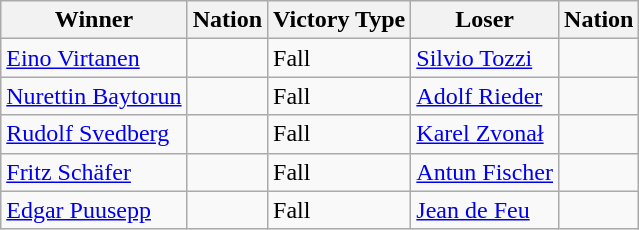<table class="wikitable sortable" style="text-align:left;">
<tr>
<th>Winner</th>
<th>Nation</th>
<th>Victory Type</th>
<th>Loser</th>
<th>Nation</th>
</tr>
<tr>
<td><a href='#'>Eino Virtanen</a></td>
<td></td>
<td>Fall</td>
<td><a href='#'>Silvio Tozzi</a></td>
<td></td>
</tr>
<tr>
<td><a href='#'>Nurettin Baytorun</a></td>
<td></td>
<td>Fall</td>
<td><a href='#'>Adolf Rieder</a></td>
<td></td>
</tr>
<tr>
<td><a href='#'>Rudolf Svedberg</a></td>
<td></td>
<td>Fall</td>
<td><a href='#'>Karel Zvonał</a></td>
<td></td>
</tr>
<tr>
<td><a href='#'>Fritz Schäfer</a></td>
<td></td>
<td>Fall</td>
<td><a href='#'>Antun Fischer</a></td>
<td></td>
</tr>
<tr>
<td><a href='#'>Edgar Puusepp</a></td>
<td></td>
<td>Fall</td>
<td><a href='#'>Jean de Feu</a></td>
<td></td>
</tr>
</table>
